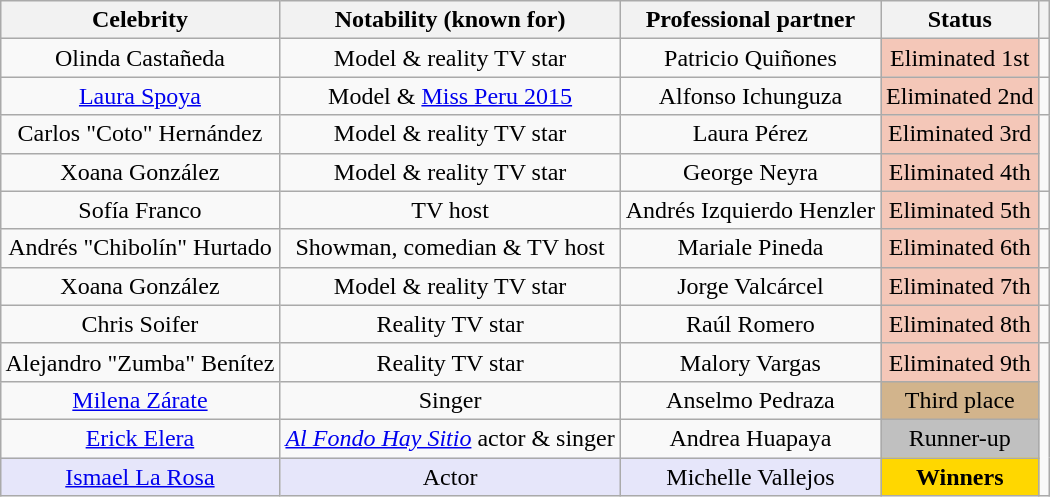<table class= "wikitable sortable" style="text-align: center; margin:auto; align: center">
<tr>
<th>Celebrity</th>
<th>Notability (known for)</th>
<th>Professional partner</th>
<th>Status</th>
<th class="unsortable"></th>
</tr>
<tr>
<td>Olinda Castañeda</td>
<td>Model & reality TV star</td>
<td>Patricio Quiñones</td>
<td style="background:#f4c7b8">Eliminated 1st<br></td>
<td></td>
</tr>
<tr>
<td><a href='#'>Laura Spoya</a></td>
<td>Model & <a href='#'>Miss Peru 2015</a></td>
<td>Alfonso Ichunguza</td>
<td style="background:#f4c7b8">Eliminated 2nd<br></td>
<td></td>
</tr>
<tr>
<td>Carlos "Coto" Hernández</td>
<td>Model & reality TV star</td>
<td>Laura Pérez</td>
<td style="background:#f4c7b8">Eliminated 3rd<br></td>
<td rowspan=2></td>
</tr>
<tr>
<td>Xoana González</td>
<td>Model & reality TV star</td>
<td>George Neyra<br></td>
<td style="background:#f4c7b8">Eliminated 4th<br></td>
</tr>
<tr>
<td>Sofía Franco</td>
<td>TV host</td>
<td>Andrés Izquierdo Henzler</td>
<td style="background:#f4c7b8">Eliminated 5th<br></td>
<td></td>
</tr>
<tr>
<td>Andrés "Chibolín" Hurtado</td>
<td>Showman, comedian & TV host</td>
<td>Mariale Pineda</td>
<td style="background:#f4c7b8">Eliminated 6th<br></td>
<td></td>
</tr>
<tr>
<td>Xoana González</td>
<td>Model & reality TV star</td>
<td>Jorge Valcárcel</td>
<td style="background:#f4c7b8">Eliminated 7th<br></td>
<td></td>
</tr>
<tr>
<td>Chris Soifer</td>
<td>Reality TV star</td>
<td>Raúl Romero</td>
<td style="background:#f4c7b8">Eliminated 8th<br></td>
<td></td>
</tr>
<tr>
<td>Alejandro "Zumba" Benítez</td>
<td>Reality TV star</td>
<td>Malory Vargas</td>
<td style="background:#f4c7b8">Eliminated 9th<br></td>
<td rowspan=4></td>
</tr>
<tr>
<td><a href='#'>Milena Zárate</a></td>
<td>Singer</td>
<td>Anselmo Pedraza</td>
<td style="background:tan">Third place<br></td>
</tr>
<tr>
<td><a href='#'>Erick Elera</a></td>
<td><em><a href='#'>Al Fondo Hay Sitio</a></em> actor & singer</td>
<td>Andrea Huapaya</td>
<td style="background:silver">Runner-up<br></td>
</tr>
<tr>
<td style="background:lavender;"><a href='#'>Ismael La Rosa</a></td>
<td style="background:lavender;">Actor</td>
<td style="background:lavender;">Michelle Vallejos</td>
<td style="background:Gold;"><strong>Winners</strong><br></td>
</tr>
</table>
